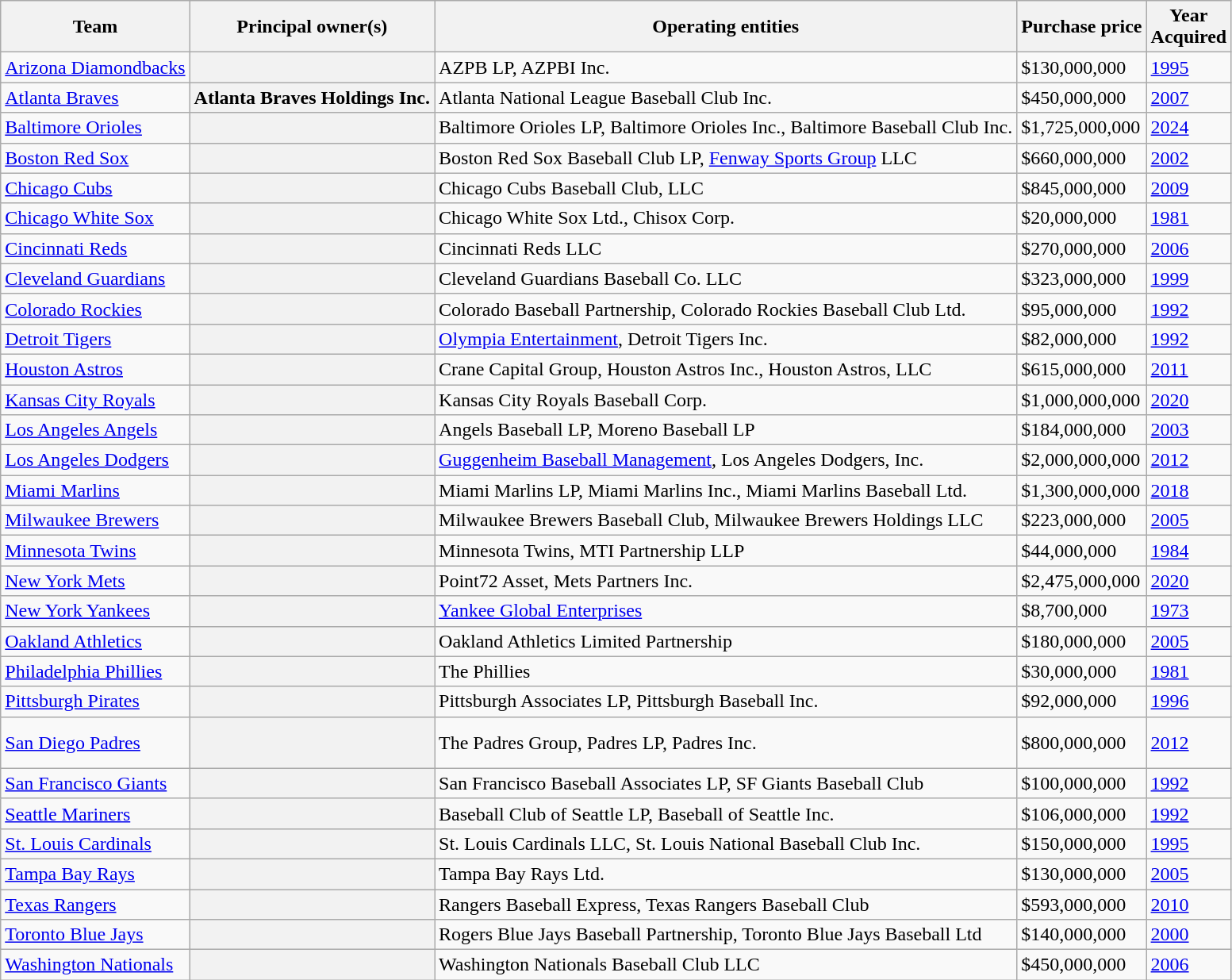<table class="wikitable sortable plainrowheaders" border="1">
<tr>
<th scope="col">Team</th>
<th scope="col">Principal owner(s)</th>
<th scope="col">Operating entities</th>
<th scope="col">Purchase price</th>
<th scope="col">Year<br>Acquired</th>
</tr>
<tr>
<td><a href='#'>Arizona Diamondbacks</a></td>
<th scope="row"></th>
<td>AZPB LP, AZPBI Inc.</td>
<td>$130,000,000</td>
<td><a href='#'>1995</a></td>
</tr>
<tr>
<td><a href='#'>Atlanta Braves</a></td>
<th scope="row">Atlanta Braves Holdings Inc.</th>
<td>Atlanta National League Baseball Club Inc.</td>
<td>$450,000,000</td>
<td><a href='#'>2007</a></td>
</tr>
<tr>
<td><a href='#'>Baltimore Orioles</a></td>
<th scope="row"></th>
<td>Baltimore Orioles LP, Baltimore Orioles Inc., Baltimore Baseball Club Inc.</td>
<td>$1,725,000,000</td>
<td><a href='#'>2024</a></td>
</tr>
<tr>
<td><a href='#'>Boston Red Sox</a></td>
<th scope="row"></th>
<td>Boston Red Sox Baseball Club LP, <a href='#'>Fenway Sports Group</a> LLC</td>
<td>$660,000,000</td>
<td><a href='#'>2002</a></td>
</tr>
<tr>
<td><a href='#'>Chicago Cubs</a></td>
<th scope="row"></th>
<td>Chicago Cubs Baseball Club, LLC</td>
<td>$845,000,000</td>
<td><a href='#'>2009</a></td>
</tr>
<tr>
<td><a href='#'>Chicago White Sox</a></td>
<th scope="row"></th>
<td>Chicago White Sox Ltd., Chisox Corp.</td>
<td>$20,000,000</td>
<td><a href='#'>1981</a></td>
</tr>
<tr>
<td><a href='#'>Cincinnati Reds</a></td>
<th scope="row"></th>
<td>Cincinnati Reds LLC</td>
<td>$270,000,000</td>
<td><a href='#'>2006</a></td>
</tr>
<tr>
<td><a href='#'>Cleveland Guardians</a></td>
<th scope="row"></th>
<td>Cleveland Guardians Baseball Co. LLC</td>
<td>$323,000,000</td>
<td><a href='#'>1999</a></td>
</tr>
<tr>
<td><a href='#'>Colorado Rockies</a></td>
<th scope="row"></th>
<td>Colorado Baseball Partnership, Colorado Rockies Baseball Club Ltd.</td>
<td>$95,000,000</td>
<td><a href='#'>1992</a></td>
</tr>
<tr>
<td><a href='#'>Detroit Tigers</a></td>
<th scope="row"></th>
<td><a href='#'>Olympia Entertainment</a>, Detroit Tigers Inc.</td>
<td>$82,000,000</td>
<td><a href='#'>1992</a></td>
</tr>
<tr>
<td><a href='#'>Houston Astros</a></td>
<th scope="row"></th>
<td>Crane Capital Group, Houston Astros Inc., Houston Astros, LLC</td>
<td>$615,000,000</td>
<td><a href='#'>2011</a></td>
</tr>
<tr>
<td><a href='#'>Kansas City Royals</a></td>
<th scope="row"></th>
<td>Kansas City Royals Baseball Corp.</td>
<td>$1,000,000,000</td>
<td><a href='#'>2020</a></td>
</tr>
<tr>
<td><a href='#'>Los Angeles Angels</a></td>
<th scope="row"></th>
<td>Angels Baseball LP, Moreno Baseball LP</td>
<td>$184,000,000</td>
<td><a href='#'>2003</a></td>
</tr>
<tr>
<td><a href='#'>Los Angeles Dodgers</a></td>
<th scope="row"></th>
<td><a href='#'>Guggenheim Baseball Management</a>, Los Angeles Dodgers, Inc.</td>
<td>$2,000,000,000</td>
<td><a href='#'>2012</a></td>
</tr>
<tr>
<td><a href='#'>Miami Marlins</a></td>
<th scope="row"></th>
<td>Miami Marlins LP, Miami Marlins Inc., Miami Marlins Baseball Ltd.</td>
<td>$1,300,000,000</td>
<td><a href='#'>2018</a></td>
</tr>
<tr>
<td><a href='#'>Milwaukee Brewers</a></td>
<th scope="row"></th>
<td>Milwaukee Brewers Baseball Club, Milwaukee Brewers Holdings LLC</td>
<td>$223,000,000</td>
<td><a href='#'>2005</a></td>
</tr>
<tr>
<td><a href='#'>Minnesota Twins</a></td>
<th scope="row"></th>
<td>Minnesota Twins, MTI Partnership LLP</td>
<td>$44,000,000</td>
<td><a href='#'>1984</a></td>
</tr>
<tr>
<td><a href='#'>New York Mets</a></td>
<th scope="row"></th>
<td>Point72 Asset, Mets Partners Inc.</td>
<td>$2,475,000,000</td>
<td><a href='#'>2020</a></td>
</tr>
<tr>
<td><a href='#'>New York Yankees</a></td>
<th scope="row"></th>
<td><a href='#'>Yankee Global Enterprises</a></td>
<td>$8,700,000</td>
<td><a href='#'>1973</a></td>
</tr>
<tr>
<td><a href='#'>Oakland Athletics</a></td>
<th scope="row"></th>
<td>Oakland Athletics Limited Partnership</td>
<td>$180,000,000</td>
<td><a href='#'>2005</a></td>
</tr>
<tr>
<td><a href='#'>Philadelphia Phillies</a></td>
<th scope="row"></th>
<td>The Phillies</td>
<td>$30,000,000</td>
<td><a href='#'>1981</a></td>
</tr>
<tr>
<td><a href='#'>Pittsburgh Pirates</a></td>
<th scope="row"></th>
<td>Pittsburgh Associates LP, Pittsburgh Baseball Inc.</td>
<td>$92,000,000</td>
<td><a href='#'>1996</a></td>
</tr>
<tr>
<td><a href='#'>San Diego Padres</a></td>
<th scope="row"> <br>  <br></th>
<td>The Padres Group, Padres LP, Padres Inc.</td>
<td>$800,000,000</td>
<td><a href='#'>2012</a></td>
</tr>
<tr>
<td><a href='#'>San Francisco Giants</a></td>
<th scope="row"></th>
<td>San Francisco Baseball Associates LP, SF Giants Baseball Club</td>
<td>$100,000,000</td>
<td><a href='#'>1992</a></td>
</tr>
<tr>
<td><a href='#'>Seattle Mariners</a></td>
<th scope="row"></th>
<td>Baseball Club of Seattle LP, Baseball of Seattle Inc.</td>
<td>$106,000,000</td>
<td><a href='#'>1992</a></td>
</tr>
<tr>
<td><a href='#'>St. Louis Cardinals</a></td>
<th scope="row"></th>
<td>St. Louis Cardinals LLC, St. Louis National Baseball Club Inc.</td>
<td>$150,000,000</td>
<td><a href='#'>1995</a></td>
</tr>
<tr>
<td><a href='#'>Tampa Bay Rays</a></td>
<th scope="row"></th>
<td>Tampa Bay Rays Ltd.</td>
<td>$130,000,000</td>
<td><a href='#'>2005</a></td>
</tr>
<tr>
<td><a href='#'>Texas Rangers</a></td>
<th scope="row"></th>
<td>Rangers Baseball Express, Texas Rangers Baseball Club</td>
<td>$593,000,000</td>
<td><a href='#'>2010</a></td>
</tr>
<tr>
<td><a href='#'>Toronto Blue Jays</a></td>
<th scope="row"></th>
<td>Rogers Blue Jays Baseball Partnership, Toronto Blue Jays Baseball Ltd</td>
<td>$140,000,000</td>
<td><a href='#'>2000</a></td>
</tr>
<tr>
<td><a href='#'>Washington Nationals</a></td>
<th scope="row"></th>
<td>Washington Nationals Baseball Club LLC</td>
<td>$450,000,000</td>
<td><a href='#'>2006</a></td>
</tr>
</table>
